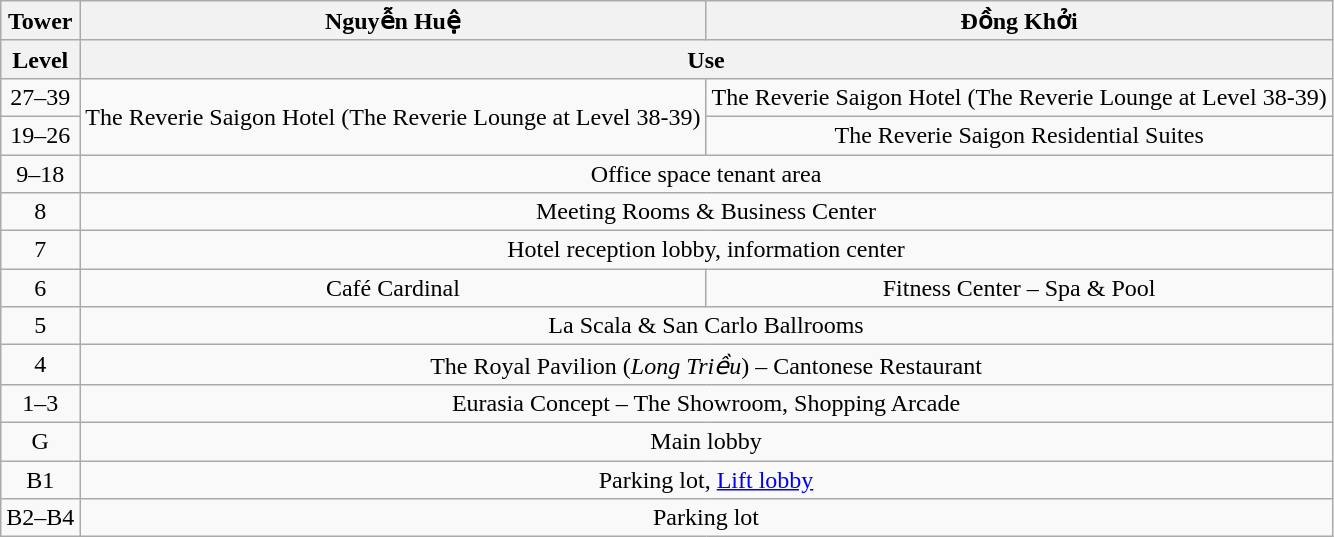<table class="wikitable" style="text-align:center">
<tr>
<th>Tower</th>
<th>Nguyễn Huệ</th>
<th>Đồng Khởi</th>
</tr>
<tr>
<th>Level</th>
<th colspan="2">Use</th>
</tr>
<tr>
<td>27–39</td>
<td rowspan="2">The Reverie Saigon Hotel (The Reverie Lounge at Level 38-39)</td>
<td>The Reverie Saigon Hotel (The Reverie Lounge at Level 38-39)</td>
</tr>
<tr>
<td>19–26</td>
<td>The Reverie Saigon Residential Suites</td>
</tr>
<tr>
<td>9–18</td>
<td colspan="2">Office space tenant area</td>
</tr>
<tr>
<td>8</td>
<td colspan="2">Meeting Rooms & Business Center</td>
</tr>
<tr>
<td>7</td>
<td colspan="2">Hotel reception lobby, information center</td>
</tr>
<tr>
<td>6</td>
<td>Café Cardinal</td>
<td>Fitness Center – Spa & Pool</td>
</tr>
<tr>
<td>5</td>
<td colspan="2">La Scala & San Carlo Ballrooms</td>
</tr>
<tr>
<td>4</td>
<td colspan="2">The Royal Pavilion (<em>Long Triều</em>) – Cantonese Restaurant</td>
</tr>
<tr>
<td>1–3</td>
<td colspan="2">Eurasia Concept – The Showroom, Shopping Arcade</td>
</tr>
<tr>
<td>G</td>
<td colspan="2">Main lobby</td>
</tr>
<tr>
<td>B1</td>
<td colspan="2">Parking lot, <a href='#'>Lift lobby</a></td>
</tr>
<tr>
<td>B2–B4</td>
<td colspan="2">Parking lot</td>
</tr>
</table>
